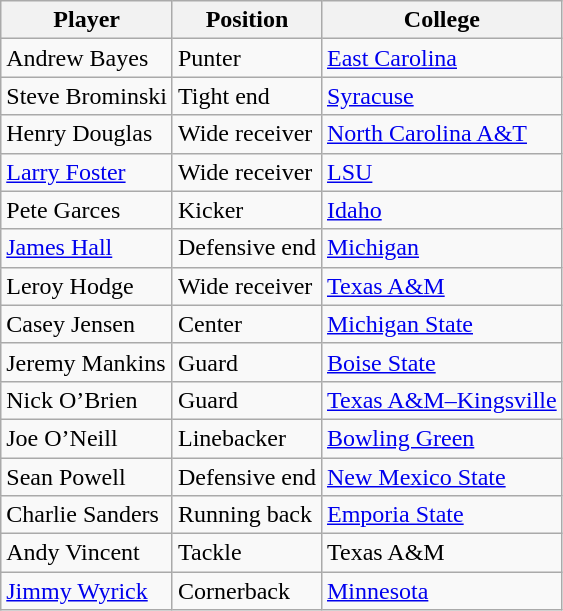<table class="wikitable">
<tr>
<th>Player</th>
<th>Position</th>
<th>College</th>
</tr>
<tr>
<td>Andrew Bayes</td>
<td>Punter</td>
<td><a href='#'>East Carolina</a></td>
</tr>
<tr>
<td>Steve Brominski</td>
<td>Tight end</td>
<td><a href='#'>Syracuse</a></td>
</tr>
<tr>
<td>Henry Douglas</td>
<td>Wide receiver</td>
<td><a href='#'>North Carolina A&T</a></td>
</tr>
<tr>
<td><a href='#'>Larry Foster</a></td>
<td>Wide receiver</td>
<td><a href='#'>LSU</a></td>
</tr>
<tr>
<td>Pete Garces</td>
<td>Kicker</td>
<td><a href='#'>Idaho</a></td>
</tr>
<tr>
<td><a href='#'>James Hall</a></td>
<td>Defensive end</td>
<td><a href='#'>Michigan</a></td>
</tr>
<tr>
<td>Leroy Hodge</td>
<td>Wide receiver</td>
<td><a href='#'>Texas A&M</a></td>
</tr>
<tr>
<td>Casey Jensen</td>
<td>Center</td>
<td><a href='#'>Michigan State</a></td>
</tr>
<tr>
<td>Jeremy Mankins</td>
<td>Guard</td>
<td><a href='#'>Boise State</a></td>
</tr>
<tr>
<td>Nick O’Brien</td>
<td>Guard</td>
<td><a href='#'>Texas A&M–Kingsville</a></td>
</tr>
<tr>
<td>Joe O’Neill</td>
<td>Linebacker</td>
<td><a href='#'>Bowling Green</a></td>
</tr>
<tr>
<td>Sean Powell</td>
<td>Defensive end</td>
<td><a href='#'>New Mexico State</a></td>
</tr>
<tr>
<td>Charlie Sanders</td>
<td>Running back</td>
<td><a href='#'>Emporia State</a></td>
</tr>
<tr>
<td>Andy Vincent</td>
<td>Tackle</td>
<td>Texas A&M</td>
</tr>
<tr>
<td><a href='#'>Jimmy Wyrick</a></td>
<td>Cornerback</td>
<td><a href='#'>Minnesota</a></td>
</tr>
</table>
